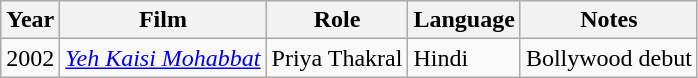<table class="wikitable sortable">
<tr>
<th>Year</th>
<th>Film</th>
<th>Role</th>
<th>Language</th>
<th>Notes</th>
</tr>
<tr>
<td>2002</td>
<td><em><a href='#'>Yeh Kaisi Mohabbat</a></em></td>
<td>Priya Thakral</td>
<td>Hindi</td>
<td>Bollywood debut</td>
</tr>
</table>
